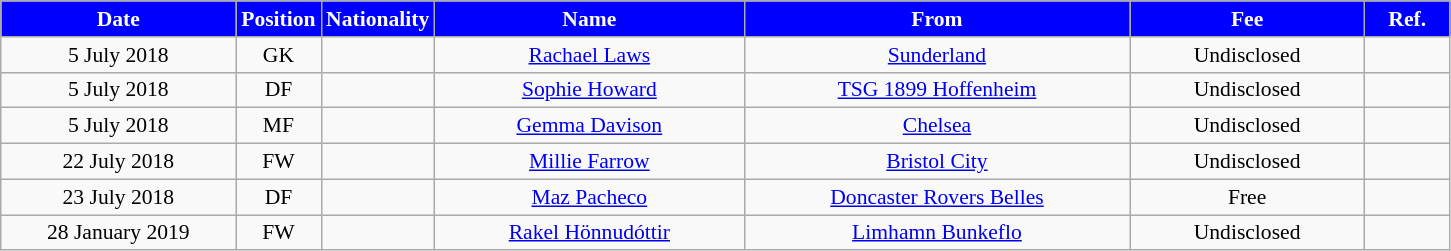<table class="wikitable"  style="text-align:center; font-size:90%; ">
<tr>
<th style="background:#00f; color:white; width:150px;">Date</th>
<th style="background:#00f; color:white; width:50px;">Position</th>
<th style="background:#00f; color:white; width:50px;">Nationality</th>
<th style="background:#00f; color:white; width:200px;">Name</th>
<th style="background:#00f; color:white; width:250px;">From</th>
<th style="background:#00f; color:white; width:150px;">Fee</th>
<th style="background:#00f; color:white; width:50px;">Ref.</th>
</tr>
<tr>
<td>5 July 2018</td>
<td>GK</td>
<td></td>
<td><a href='#'>Rachael Laws</a></td>
<td><a href='#'>Sunderland</a></td>
<td>Undisclosed</td>
<td></td>
</tr>
<tr>
<td>5 July 2018</td>
<td>DF</td>
<td></td>
<td><a href='#'>Sophie Howard</a></td>
<td><a href='#'>TSG 1899 Hoffenheim</a></td>
<td>Undisclosed</td>
<td></td>
</tr>
<tr>
<td>5 July 2018</td>
<td>MF</td>
<td></td>
<td><a href='#'>Gemma Davison</a></td>
<td><a href='#'>Chelsea</a></td>
<td>Undisclosed</td>
<td></td>
</tr>
<tr>
<td>22 July 2018</td>
<td>FW</td>
<td></td>
<td><a href='#'>Millie Farrow</a></td>
<td><a href='#'>Bristol City</a></td>
<td>Undisclosed</td>
<td></td>
</tr>
<tr>
<td>23 July 2018</td>
<td>DF</td>
<td></td>
<td><a href='#'>Maz Pacheco</a></td>
<td><a href='#'>Doncaster Rovers Belles</a></td>
<td>Free</td>
<td></td>
</tr>
<tr>
<td>28 January 2019</td>
<td>FW</td>
<td></td>
<td><a href='#'>Rakel Hönnudóttir</a></td>
<td><a href='#'>Limhamn Bunkeflo</a></td>
<td>Undisclosed</td>
<td></td>
</tr>
</table>
